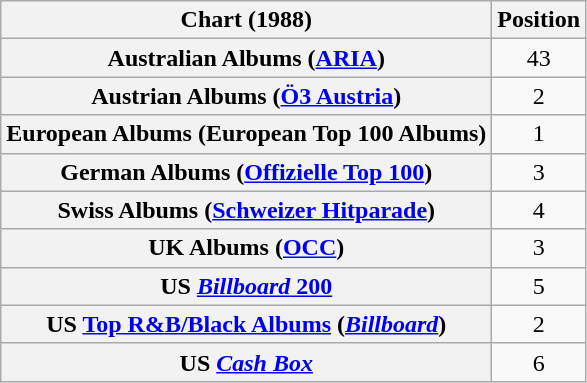<table class="wikitable sortable plainrowheaders" style="text-align:center">
<tr>
<th>Chart (1988)</th>
<th>Position</th>
</tr>
<tr>
<th scope="row">Australian Albums (<a href='#'>ARIA</a>)</th>
<td>43</td>
</tr>
<tr>
<th scope="row">Austrian Albums (<a href='#'>Ö3 Austria</a>)</th>
<td>2</td>
</tr>
<tr>
<th scope="row">European Albums (European Top 100 Albums)</th>
<td>1</td>
</tr>
<tr>
<th scope="row">German Albums (<a href='#'>Offizielle Top 100</a>)</th>
<td>3</td>
</tr>
<tr>
<th scope="row">Swiss Albums (<a href='#'>Schweizer Hitparade</a>)</th>
<td>4</td>
</tr>
<tr>
<th scope="row">UK Albums (<a href='#'>OCC</a>)</th>
<td>3</td>
</tr>
<tr>
<th scope="row">US <a href='#'><em>Billboard</em> 200</a></th>
<td>5</td>
</tr>
<tr>
<th scope="row">US <a href='#'>Top R&B/Black Albums</a> (<em><a href='#'>Billboard</a></em>)</th>
<td>2</td>
</tr>
<tr>
<th scope="row">US <em><a href='#'>Cash Box</a></em></th>
<td>6</td>
</tr>
</table>
